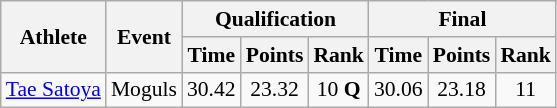<table class="wikitable" style="font-size:90%">
<tr>
<th rowspan="2">Athlete</th>
<th rowspan="2">Event</th>
<th colspan="3">Qualification</th>
<th colspan="3">Final</th>
</tr>
<tr>
<th>Time</th>
<th>Points</th>
<th>Rank</th>
<th>Time</th>
<th>Points</th>
<th>Rank</th>
</tr>
<tr>
<td><a href='#'>Tae Satoya</a></td>
<td rowspan="4">Moguls</td>
<td align="center">30.42</td>
<td align="center">23.32</td>
<td align="center">10 <strong>Q</strong></td>
<td align="center">30.06</td>
<td align="center">23.18</td>
<td align="center">11</td>
</tr>
</table>
